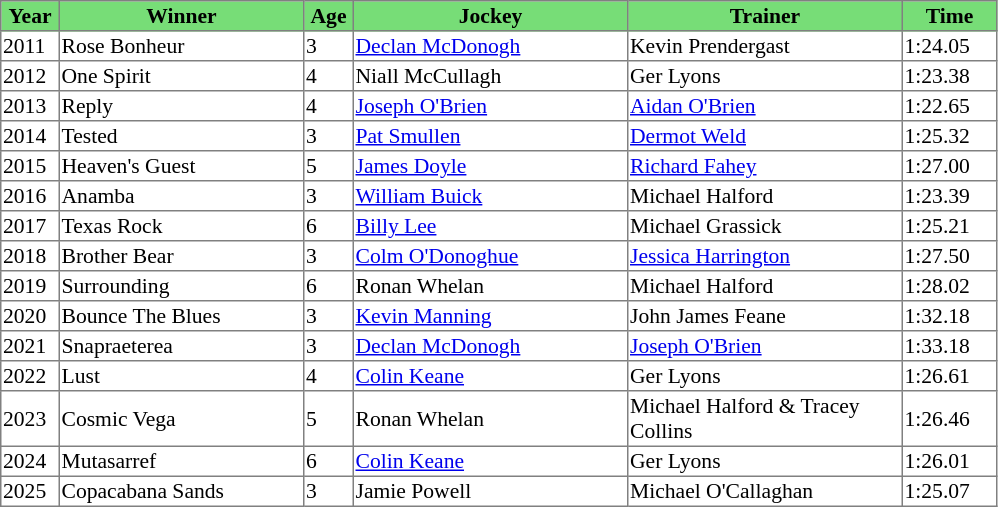<table class = "sortable" | border="1" style="border-collapse: collapse; font-size:90%">
<tr bgcolor="#77dd77" align="center">
<th style="width:36px"><strong>Year</strong></th>
<th style="width:160px"><strong>Winner</strong></th>
<th style="width:30px"><strong>Age</strong></th>
<th style="width:180px"><strong>Jockey</strong></th>
<th style="width:180px"><strong>Trainer</strong></th>
<th style="width:60px"><strong>Time</strong></th>
</tr>
<tr>
<td>2011</td>
<td>Rose Bonheur</td>
<td>3</td>
<td><a href='#'>Declan McDonogh</a></td>
<td>Kevin Prendergast</td>
<td>1:24.05</td>
</tr>
<tr>
<td>2012</td>
<td>One Spirit</td>
<td>4</td>
<td>Niall McCullagh</td>
<td>Ger Lyons</td>
<td>1:23.38</td>
</tr>
<tr>
<td>2013</td>
<td>Reply</td>
<td>4</td>
<td><a href='#'>Joseph O'Brien</a></td>
<td><a href='#'>Aidan O'Brien</a></td>
<td>1:22.65</td>
</tr>
<tr>
<td>2014</td>
<td>Tested</td>
<td>3</td>
<td><a href='#'>Pat Smullen</a></td>
<td><a href='#'>Dermot Weld</a></td>
<td>1:25.32</td>
</tr>
<tr>
<td>2015</td>
<td>Heaven's Guest</td>
<td>5</td>
<td><a href='#'>James Doyle</a></td>
<td><a href='#'>Richard Fahey</a></td>
<td>1:27.00</td>
</tr>
<tr>
<td>2016</td>
<td>Anamba</td>
<td>3</td>
<td><a href='#'>William Buick</a></td>
<td>Michael Halford</td>
<td>1:23.39</td>
</tr>
<tr>
<td>2017</td>
<td>Texas Rock</td>
<td>6</td>
<td><a href='#'>Billy Lee</a></td>
<td>Michael Grassick</td>
<td>1:25.21</td>
</tr>
<tr>
<td>2018</td>
<td>Brother Bear</td>
<td>3</td>
<td><a href='#'>Colm O'Donoghue</a></td>
<td><a href='#'>Jessica Harrington</a></td>
<td>1:27.50</td>
</tr>
<tr>
<td>2019</td>
<td>Surrounding</td>
<td>6</td>
<td>Ronan Whelan</td>
<td>Michael Halford</td>
<td>1:28.02</td>
</tr>
<tr>
<td>2020</td>
<td>Bounce The Blues</td>
<td>3</td>
<td><a href='#'>Kevin Manning</a></td>
<td>John James Feane</td>
<td>1:32.18</td>
</tr>
<tr>
<td>2021</td>
<td>Snapraeterea</td>
<td>3</td>
<td><a href='#'>Declan McDonogh</a></td>
<td><a href='#'>Joseph O'Brien</a></td>
<td>1:33.18</td>
</tr>
<tr>
<td>2022</td>
<td>Lust</td>
<td>4</td>
<td><a href='#'>Colin Keane</a></td>
<td>Ger Lyons</td>
<td>1:26.61</td>
</tr>
<tr>
<td>2023</td>
<td>Cosmic Vega</td>
<td>5</td>
<td>Ronan Whelan</td>
<td>Michael Halford & Tracey Collins</td>
<td>1:26.46</td>
</tr>
<tr>
<td>2024</td>
<td>Mutasarref</td>
<td>6</td>
<td><a href='#'>Colin Keane</a></td>
<td>Ger Lyons</td>
<td>1:26.01</td>
</tr>
<tr>
<td>2025</td>
<td>Copacabana Sands</td>
<td>3</td>
<td>Jamie Powell</td>
<td>Michael O'Callaghan</td>
<td>1:25.07</td>
</tr>
</table>
